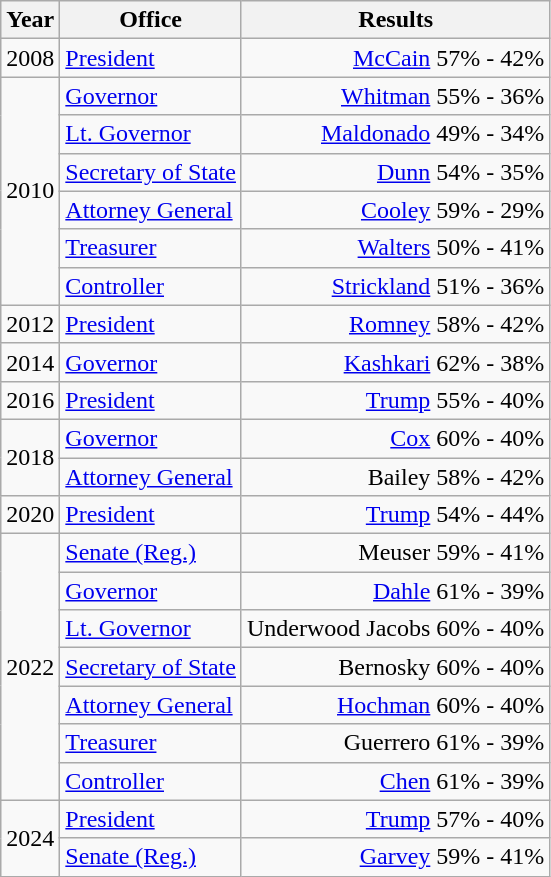<table class=wikitable>
<tr>
<th>Year</th>
<th>Office</th>
<th>Results</th>
</tr>
<tr>
<td>2008</td>
<td><a href='#'>President</a></td>
<td align="right" ><a href='#'>McCain</a> 57% - 42%</td>
</tr>
<tr>
<td rowspan=6>2010</td>
<td><a href='#'>Governor</a></td>
<td align="right" ><a href='#'>Whitman</a> 55% - 36%</td>
</tr>
<tr>
<td><a href='#'>Lt. Governor</a></td>
<td align="right" ><a href='#'>Maldonado</a> 49% - 34%</td>
</tr>
<tr>
<td><a href='#'>Secretary of State</a></td>
<td align="right" ><a href='#'>Dunn</a> 54% - 35%</td>
</tr>
<tr>
<td><a href='#'>Attorney General</a></td>
<td align="right" ><a href='#'>Cooley</a> 59% - 29%</td>
</tr>
<tr>
<td><a href='#'>Treasurer</a></td>
<td align="right" ><a href='#'>Walters</a> 50% - 41%</td>
</tr>
<tr>
<td><a href='#'>Controller</a></td>
<td align="right" ><a href='#'>Strickland</a> 51% - 36%</td>
</tr>
<tr>
<td>2012</td>
<td><a href='#'>President</a></td>
<td align="right" ><a href='#'>Romney</a> 58% - 42%</td>
</tr>
<tr>
<td>2014</td>
<td><a href='#'>Governor</a></td>
<td align="right" ><a href='#'>Kashkari</a> 62% - 38%</td>
</tr>
<tr>
<td>2016</td>
<td><a href='#'>President</a></td>
<td align="right" ><a href='#'>Trump</a> 55% - 40%</td>
</tr>
<tr>
<td rowspan=2>2018</td>
<td><a href='#'>Governor</a></td>
<td align="right" ><a href='#'>Cox</a> 60% - 40%</td>
</tr>
<tr>
<td><a href='#'>Attorney General</a></td>
<td align="right" >Bailey 58% - 42%</td>
</tr>
<tr>
<td>2020</td>
<td><a href='#'>President</a></td>
<td align="right" ><a href='#'>Trump</a> 54% - 44%</td>
</tr>
<tr>
<td rowspan=7>2022</td>
<td><a href='#'>Senate (Reg.)</a></td>
<td align="right" >Meuser 59% - 41%</td>
</tr>
<tr>
<td><a href='#'>Governor</a></td>
<td align="right" ><a href='#'>Dahle</a> 61% - 39%</td>
</tr>
<tr>
<td><a href='#'>Lt. Governor</a></td>
<td align="right" >Underwood Jacobs 60% - 40%</td>
</tr>
<tr>
<td><a href='#'>Secretary of State</a></td>
<td align="right" >Bernosky 60% - 40%</td>
</tr>
<tr>
<td><a href='#'>Attorney General</a></td>
<td align="right" ><a href='#'>Hochman</a> 60% - 40%</td>
</tr>
<tr>
<td><a href='#'>Treasurer</a></td>
<td align="right" >Guerrero 61% - 39%</td>
</tr>
<tr>
<td><a href='#'>Controller</a></td>
<td align="right" ><a href='#'>Chen</a> 61% - 39%</td>
</tr>
<tr>
<td rowspan=2>2024</td>
<td><a href='#'>President</a></td>
<td align="right" ><a href='#'>Trump</a> 57% - 40%</td>
</tr>
<tr>
<td><a href='#'>Senate (Reg.)</a></td>
<td align="right" ><a href='#'>Garvey</a> 59% - 41%</td>
</tr>
</table>
